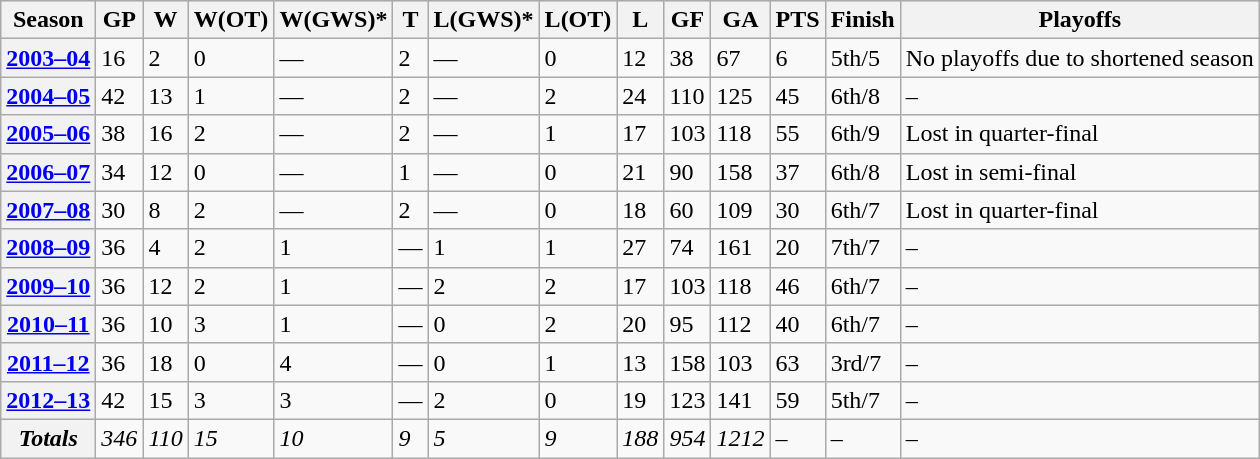<table class="wikitable">
<tr style="font-weight:bold; background-color:#dddddd;" |>
<th>Season</th>
<th>GP</th>
<th>W</th>
<th>W(OT)</th>
<th>W(GWS)*</th>
<th>T</th>
<th>L(GWS)*</th>
<th>L(OT)</th>
<th>L</th>
<th>GF</th>
<th>GA</th>
<th>PTS</th>
<th>Finish</th>
<th>Playoffs</th>
</tr>
<tr>
<th><a href='#'>2003–04</a></th>
<td>16</td>
<td>2</td>
<td>0</td>
<td>—</td>
<td>2</td>
<td>—</td>
<td>0</td>
<td>12</td>
<td>38</td>
<td>67</td>
<td>6</td>
<td>5th/5</td>
<td>No playoffs due to shortened season</td>
</tr>
<tr>
<th><a href='#'>2004–05</a></th>
<td>42</td>
<td>13</td>
<td>1</td>
<td>—</td>
<td>2</td>
<td>—</td>
<td>2</td>
<td>24</td>
<td>110</td>
<td>125</td>
<td>45</td>
<td>6th/8</td>
<td>–</td>
</tr>
<tr>
<th><a href='#'>2005–06</a></th>
<td>38</td>
<td>16</td>
<td>2</td>
<td>—</td>
<td>2</td>
<td>—</td>
<td>1</td>
<td>17</td>
<td>103</td>
<td>118</td>
<td>55</td>
<td>6th/9</td>
<td>Lost in quarter-final</td>
</tr>
<tr>
<th><a href='#'>2006–07</a></th>
<td>34</td>
<td>12</td>
<td>0</td>
<td>—</td>
<td>1</td>
<td>—</td>
<td>0</td>
<td>21</td>
<td>90</td>
<td>158</td>
<td>37</td>
<td>6th/8</td>
<td>Lost in semi-final</td>
</tr>
<tr>
<th><a href='#'>2007–08</a></th>
<td>30</td>
<td>8</td>
<td>2</td>
<td>—</td>
<td>2</td>
<td>—</td>
<td>0</td>
<td>18</td>
<td>60</td>
<td>109</td>
<td>30</td>
<td>6th/7</td>
<td>Lost in quarter-final</td>
</tr>
<tr>
<th><a href='#'>2008–09</a></th>
<td>36</td>
<td>4</td>
<td>2</td>
<td>1</td>
<td>—</td>
<td>1</td>
<td>1</td>
<td>27</td>
<td>74</td>
<td>161</td>
<td>20</td>
<td>7th/7</td>
<td>–</td>
</tr>
<tr>
<th><a href='#'>2009–10</a></th>
<td>36</td>
<td>12</td>
<td>2</td>
<td>1</td>
<td>—</td>
<td>2</td>
<td>2</td>
<td>17</td>
<td>103</td>
<td>118</td>
<td>46</td>
<td>6th/7</td>
<td>–</td>
</tr>
<tr>
<th><a href='#'>2010–11</a></th>
<td>36</td>
<td>10</td>
<td>3</td>
<td>1</td>
<td>—</td>
<td>0</td>
<td>2</td>
<td>20</td>
<td>95</td>
<td>112</td>
<td>40</td>
<td>6th/7</td>
<td>–</td>
</tr>
<tr>
<th><a href='#'>2011–12</a></th>
<td>36</td>
<td>18</td>
<td>0</td>
<td>4</td>
<td>—</td>
<td>0</td>
<td>1</td>
<td>13</td>
<td>158</td>
<td>103</td>
<td>63</td>
<td>3rd/7</td>
<td>–</td>
</tr>
<tr>
<th><a href='#'>2012–13</a></th>
<td>42</td>
<td>15</td>
<td>3</td>
<td>3</td>
<td>—</td>
<td>2</td>
<td>0</td>
<td>19</td>
<td>123</td>
<td>141</td>
<td>59</td>
<td>5th/7</td>
<td>–</td>
</tr>
<tr>
<th><em>Totals</em></th>
<td><em>346</em></td>
<td><em>110</em></td>
<td><em>15</em></td>
<td><em>10</em></td>
<td><em>9</em></td>
<td><em>5</em></td>
<td><em>9</em></td>
<td><em>188</em></td>
<td><em>954</em></td>
<td><em>1212</em></td>
<td>–</td>
<td>–</td>
<td>–</td>
</tr>
</table>
